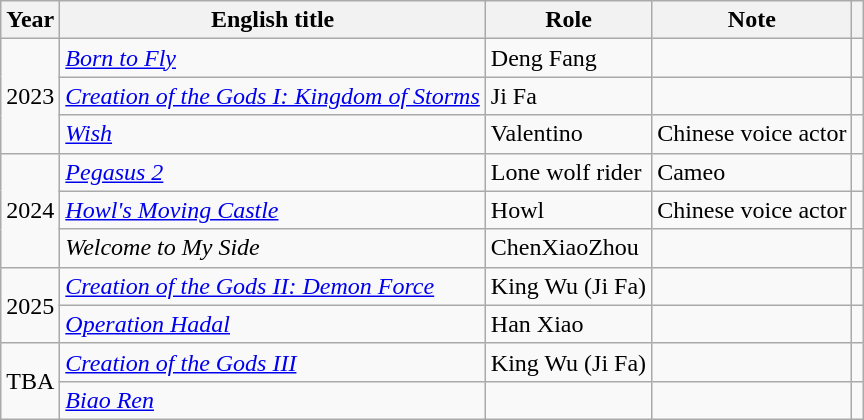<table class="wikitable">
<tr>
<th width=10>Year</th>
<th>English title</th>
<th>Role</th>
<th>Note</th>
<th></th>
</tr>
<tr>
<td rowspan=3>2023</td>
<td><em><a href='#'>Born to Fly</a></em></td>
<td>Deng Fang</td>
<td></td>
<td></td>
</tr>
<tr>
<td><em><a href='#'>Creation of the Gods I: Kingdom of Storms</a></em></td>
<td>Ji Fa</td>
<td></td>
<td></td>
</tr>
<tr>
<td><em><a href='#'>Wish</a></em></td>
<td>Valentino</td>
<td>Chinese voice actor</td>
<td></td>
</tr>
<tr>
<td rowspan="3">2024</td>
<td><em><a href='#'>Pegasus 2</a></em></td>
<td>Lone wolf rider</td>
<td>Cameo</td>
<td></td>
</tr>
<tr>
<td><em><a href='#'>Howl's Moving Castle</a></em></td>
<td>Howl</td>
<td>Chinese voice actor</td>
<td></td>
</tr>
<tr>
<td><em>Welcome to My Side</em></td>
<td>ChenXiaoZhou</td>
<td></td>
<td></td>
</tr>
<tr>
<td rowspan="2">2025</td>
<td><em><a href='#'>Creation of the Gods II: Demon Force</a></em></td>
<td>King Wu (Ji Fa)</td>
<td></td>
<td></td>
</tr>
<tr>
<td><em><a href='#'>Operation Hadal</a></em></td>
<td>Han Xiao</td>
<td></td>
<td></td>
</tr>
<tr>
<td rowspan="2">TBA</td>
<td><em><a href='#'>Creation of the Gods III</a></em></td>
<td>King Wu (Ji Fa)</td>
<td></td>
<td></td>
</tr>
<tr>
<td><em><a href='#'>Biao Ren</a></em></td>
<td></td>
<td></td>
<td></td>
</tr>
</table>
